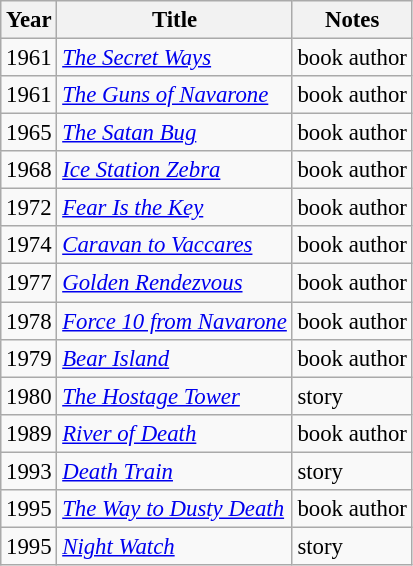<table class="wikitable" style="font-size: 95%;">
<tr>
<th>Year</th>
<th>Title</th>
<th>Notes</th>
</tr>
<tr>
<td>1961</td>
<td><em><a href='#'>The Secret Ways</a></em></td>
<td>book author</td>
</tr>
<tr>
<td>1961</td>
<td><em><a href='#'>The Guns of Navarone</a></em></td>
<td>book author</td>
</tr>
<tr>
<td>1965</td>
<td><em><a href='#'>The Satan Bug</a></em></td>
<td>book author</td>
</tr>
<tr>
<td>1968</td>
<td><em><a href='#'>Ice Station Zebra</a></em></td>
<td>book author</td>
</tr>
<tr>
<td>1972</td>
<td><em><a href='#'>Fear Is the Key</a></em></td>
<td>book author</td>
</tr>
<tr>
<td>1974</td>
<td><em><a href='#'>Caravan to Vaccares</a></em></td>
<td>book author</td>
</tr>
<tr>
<td>1977</td>
<td><em><a href='#'>Golden Rendezvous</a></em></td>
<td>book author</td>
</tr>
<tr>
<td>1978</td>
<td><em><a href='#'>Force 10 from Navarone</a></em></td>
<td>book author</td>
</tr>
<tr>
<td>1979</td>
<td><em><a href='#'>Bear Island</a></em></td>
<td>book author</td>
</tr>
<tr>
<td>1980</td>
<td><em><a href='#'>The Hostage Tower</a></em></td>
<td>story</td>
</tr>
<tr>
<td>1989</td>
<td><em><a href='#'>River of Death</a></em></td>
<td>book author</td>
</tr>
<tr>
<td>1993</td>
<td><em><a href='#'>Death Train</a></em></td>
<td>story</td>
</tr>
<tr>
<td>1995</td>
<td><em><a href='#'>The Way to Dusty Death</a></em></td>
<td>book author</td>
</tr>
<tr>
<td>1995</td>
<td><em><a href='#'>Night Watch</a></em></td>
<td>story</td>
</tr>
</table>
